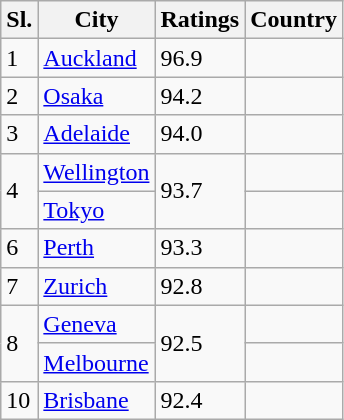<table class="wikitable">
<tr>
<th>Sl.</th>
<th>City</th>
<th>Ratings</th>
<th>Country</th>
</tr>
<tr>
<td>1</td>
<td><a href='#'>Auckland</a></td>
<td>96.9</td>
<td></td>
</tr>
<tr>
<td>2</td>
<td><a href='#'>Osaka</a></td>
<td>94.2</td>
<td></td>
</tr>
<tr>
<td>3</td>
<td><a href='#'>Adelaide</a></td>
<td>94.0</td>
<td></td>
</tr>
<tr>
<td rowspan=2>4</td>
<td><a href='#'>Wellington</a></td>
<td rowspan=2>93.7</td>
<td></td>
</tr>
<tr>
<td><a href='#'>Tokyo</a></td>
<td></td>
</tr>
<tr>
<td>6</td>
<td><a href='#'>Perth</a></td>
<td>93.3</td>
<td></td>
</tr>
<tr>
<td>7</td>
<td><a href='#'>Zurich</a></td>
<td>92.8</td>
<td></td>
</tr>
<tr>
<td rowspan=2>8</td>
<td><a href='#'>Geneva</a></td>
<td rowspan=2>92.5</td>
<td></td>
</tr>
<tr>
<td><a href='#'>Melbourne</a></td>
<td></td>
</tr>
<tr>
<td>10</td>
<td><a href='#'>Brisbane</a></td>
<td>92.4</td>
<td></td>
</tr>
</table>
